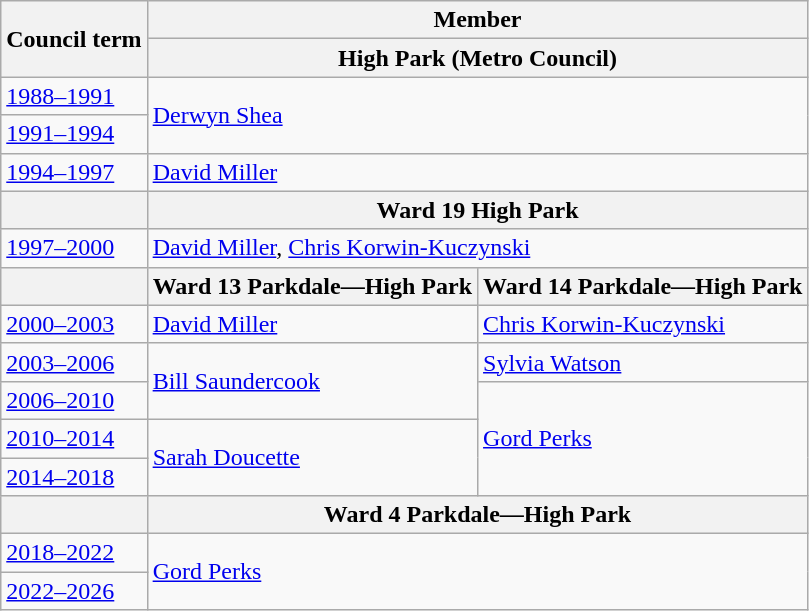<table class="wikitable">
<tr>
<th rowspan="2">Council term</th>
<th colspan="2">Member</th>
</tr>
<tr>
<th colspan="2">High Park (Metro Council)</th>
</tr>
<tr>
<td><a href='#'>1988–1991</a></td>
<td colspan="2" rowspan="2"><a href='#'>Derwyn Shea</a></td>
</tr>
<tr>
<td><a href='#'>1991–1994</a></td>
</tr>
<tr>
<td><a href='#'>1994–1997</a></td>
<td colspan="2"><a href='#'>David Miller</a></td>
</tr>
<tr>
<th></th>
<th colspan="2">Ward 19 High Park</th>
</tr>
<tr>
<td><a href='#'>1997–2000</a></td>
<td colspan="2"><a href='#'>David Miller</a>, <a href='#'>Chris Korwin-Kuczynski</a></td>
</tr>
<tr>
<th></th>
<th>Ward 13 Parkdale—High Park</th>
<th>Ward 14 Parkdale—High Park</th>
</tr>
<tr>
<td><a href='#'>2000–2003</a></td>
<td><a href='#'>David Miller</a></td>
<td><a href='#'>Chris Korwin-Kuczynski</a></td>
</tr>
<tr>
<td><a href='#'>2003–2006</a></td>
<td rowspan="2"><a href='#'>Bill Saundercook</a></td>
<td><a href='#'>Sylvia Watson</a></td>
</tr>
<tr>
<td><a href='#'>2006–2010</a></td>
<td rowspan="3"><a href='#'>Gord Perks</a></td>
</tr>
<tr>
<td><a href='#'>2010–2014</a></td>
<td rowspan="2"><a href='#'>Sarah Doucette</a></td>
</tr>
<tr>
<td><a href='#'>2014–2018</a></td>
</tr>
<tr>
<th></th>
<th colspan="2">Ward 4 Parkdale—High Park</th>
</tr>
<tr>
<td><a href='#'>2018–2022</a></td>
<td colspan="2" rowspan="2"><a href='#'>Gord Perks</a></td>
</tr>
<tr>
<td><a href='#'>2022–2026</a></td>
</tr>
</table>
